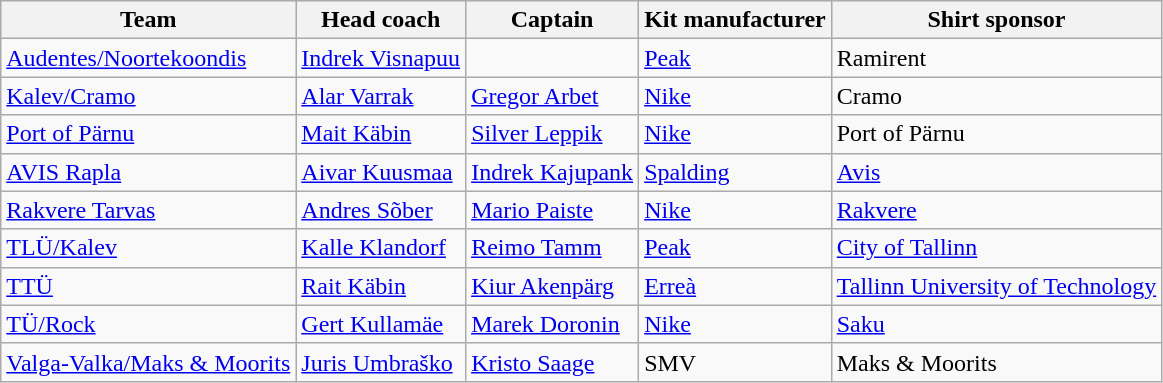<table class="wikitable sortable" style="text-align: left">
<tr>
<th>Team</th>
<th>Head coach</th>
<th>Captain</th>
<th>Kit manufacturer</th>
<th>Shirt sponsor</th>
</tr>
<tr>
<td><a href='#'>Audentes/Noortekoondis</a></td>
<td> <a href='#'>Indrek Visnapuu</a></td>
<td></td>
<td><a href='#'>Peak</a></td>
<td>Ramirent</td>
</tr>
<tr>
<td><a href='#'>Kalev/Cramo</a></td>
<td> <a href='#'>Alar Varrak</a></td>
<td> <a href='#'>Gregor Arbet</a></td>
<td><a href='#'>Nike</a></td>
<td>Cramo</td>
</tr>
<tr>
<td><a href='#'>Port of Pärnu</a></td>
<td> <a href='#'>Mait Käbin</a></td>
<td> <a href='#'>Silver Leppik</a></td>
<td><a href='#'>Nike</a></td>
<td>Port of Pärnu</td>
</tr>
<tr>
<td><a href='#'>AVIS Rapla</a></td>
<td> <a href='#'>Aivar Kuusmaa</a></td>
<td> <a href='#'>Indrek Kajupank</a></td>
<td><a href='#'>Spalding</a></td>
<td><a href='#'>Avis</a></td>
</tr>
<tr>
<td><a href='#'>Rakvere Tarvas</a></td>
<td> <a href='#'>Andres Sõber</a></td>
<td> <a href='#'>Mario Paiste</a></td>
<td><a href='#'>Nike</a></td>
<td><a href='#'>Rakvere</a></td>
</tr>
<tr>
<td><a href='#'>TLÜ/Kalev</a></td>
<td> <a href='#'>Kalle Klandorf</a></td>
<td> <a href='#'>Reimo Tamm</a></td>
<td><a href='#'>Peak</a></td>
<td><a href='#'>City of Tallinn</a></td>
</tr>
<tr>
<td><a href='#'>TTÜ</a></td>
<td> <a href='#'>Rait Käbin</a></td>
<td> <a href='#'>Kiur Akenpärg</a></td>
<td><a href='#'>Erreà</a></td>
<td><a href='#'>Tallinn University of Technology</a></td>
</tr>
<tr>
<td><a href='#'>TÜ/Rock</a></td>
<td> <a href='#'>Gert Kullamäe</a></td>
<td> <a href='#'>Marek Doronin</a></td>
<td><a href='#'>Nike</a></td>
<td><a href='#'>Saku</a></td>
</tr>
<tr>
<td><a href='#'>Valga-Valka/Maks & Moorits</a></td>
<td> <a href='#'>Juris Umbraško</a></td>
<td> <a href='#'>Kristo Saage</a></td>
<td>SMV</td>
<td>Maks & Moorits</td>
</tr>
</table>
